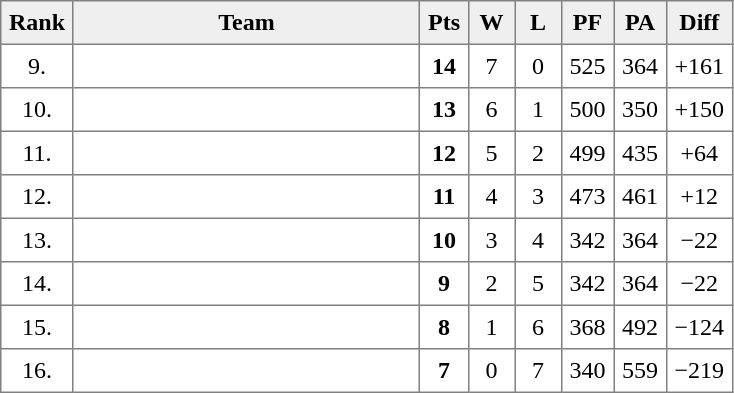<table style=border-collapse:collapse border=1 cellspacing=0 cellpadding=5>
<tr align=center bgcolor=#efefef>
<th width=20>Rank</th>
<th width=220>Team</th>
<th width=20>Pts</th>
<th width=20>W</th>
<th width=20>L</th>
<th width=20>PF</th>
<th width=20>PA</th>
<th width=20>Diff</th>
</tr>
<tr align=center>
<td>9.</td>
<td align=left></td>
<td><strong>14</strong></td>
<td>7</td>
<td>0</td>
<td>525</td>
<td>364</td>
<td>+161</td>
</tr>
<tr align=center>
<td>10.</td>
<td align=left></td>
<td><strong>13</strong></td>
<td>6</td>
<td>1</td>
<td>500</td>
<td>350</td>
<td>+150</td>
</tr>
<tr align=center>
<td>11.</td>
<td align=left></td>
<td><strong>12</strong></td>
<td>5</td>
<td>2</td>
<td>499</td>
<td>435</td>
<td>+64</td>
</tr>
<tr align=center>
<td>12.</td>
<td align=left></td>
<td><strong>11</strong></td>
<td>4</td>
<td>3</td>
<td>473</td>
<td>461</td>
<td>+12</td>
</tr>
<tr align=center>
<td>13.</td>
<td align=left></td>
<td><strong>10</strong></td>
<td>3</td>
<td>4</td>
<td>342</td>
<td>364</td>
<td>−22</td>
</tr>
<tr align=center>
<td>14.</td>
<td align=left></td>
<td><strong>9</strong></td>
<td>2</td>
<td>5</td>
<td>342</td>
<td>364</td>
<td>−22</td>
</tr>
<tr align=center>
<td>15.</td>
<td align=left></td>
<td><strong>8</strong></td>
<td>1</td>
<td>6</td>
<td>368</td>
<td>492</td>
<td>−124</td>
</tr>
<tr align=center>
<td>16.</td>
<td align=left></td>
<td><strong>7</strong></td>
<td>0</td>
<td>7</td>
<td>340</td>
<td>559</td>
<td>−219</td>
</tr>
</table>
